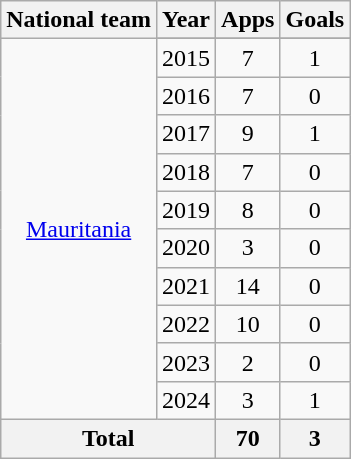<table class="wikitable" style="text-align:center">
<tr>
<th>National team</th>
<th>Year</th>
<th>Apps</th>
<th>Goals</th>
</tr>
<tr>
<td rowspan="11"><a href='#'>Mauritania</a></td>
</tr>
<tr>
<td>2015</td>
<td>7</td>
<td>1</td>
</tr>
<tr>
<td>2016</td>
<td>7</td>
<td>0</td>
</tr>
<tr>
<td>2017</td>
<td>9</td>
<td>1</td>
</tr>
<tr>
<td>2018</td>
<td>7</td>
<td>0</td>
</tr>
<tr>
<td>2019</td>
<td>8</td>
<td>0</td>
</tr>
<tr>
<td>2020</td>
<td>3</td>
<td>0</td>
</tr>
<tr>
<td>2021</td>
<td>14</td>
<td>0</td>
</tr>
<tr>
<td>2022</td>
<td>10</td>
<td>0</td>
</tr>
<tr>
<td>2023</td>
<td>2</td>
<td>0</td>
</tr>
<tr>
<td>2024</td>
<td>3</td>
<td>1</td>
</tr>
<tr>
<th colspan=2>Total</th>
<th>70</th>
<th>3</th>
</tr>
</table>
